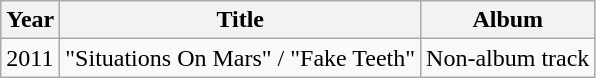<table class="wikitable">
<tr>
<th>Year</th>
<th>Title</th>
<th><strong>Album</strong></th>
</tr>
<tr>
<td>2011</td>
<td>"Situations On Mars" / "Fake Teeth"</td>
<td>Non-album track</td>
</tr>
</table>
